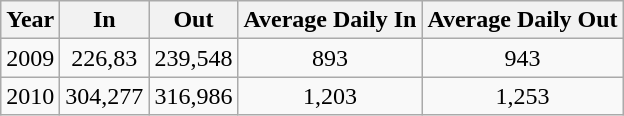<table class="wikitable" style="text-align:center">
<tr>
<th>Year</th>
<th>In</th>
<th>Out</th>
<th>Average Daily In</th>
<th>Average Daily Out</th>
</tr>
<tr>
<td>2009</td>
<td>226,83</td>
<td>239,548</td>
<td>893</td>
<td>943</td>
</tr>
<tr>
<td>2010</td>
<td>304,277</td>
<td>316,986</td>
<td>1,203</td>
<td>1,253</td>
</tr>
</table>
